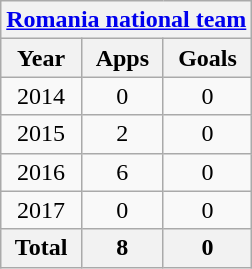<table class="wikitable" style="text-align:center">
<tr>
<th colspan=3><a href='#'>Romania national team</a></th>
</tr>
<tr>
<th>Year</th>
<th>Apps</th>
<th>Goals</th>
</tr>
<tr>
<td>2014</td>
<td>0</td>
<td>0</td>
</tr>
<tr>
<td>2015</td>
<td>2</td>
<td>0</td>
</tr>
<tr>
<td>2016</td>
<td>6</td>
<td>0</td>
</tr>
<tr>
<td>2017</td>
<td>0</td>
<td>0</td>
</tr>
<tr>
<th>Total</th>
<th>8</th>
<th>0</th>
</tr>
</table>
